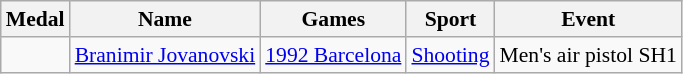<table class="wikitable sortable" style="font-size:90%">
<tr>
<th>Medal</th>
<th>Name</th>
<th>Games</th>
<th>Sport</th>
<th>Event</th>
</tr>
<tr>
<td></td>
<td><a href='#'>Branimir Jovanovski</a></td>
<td><a href='#'>1992 Barcelona</a></td>
<td><a href='#'>Shooting</a></td>
<td>Men's air pistol SH1</td>
</tr>
</table>
